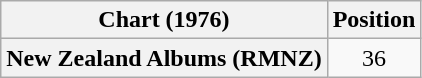<table class="wikitable plainrowheaders" style="text-align:center">
<tr>
<th scope="col">Chart (1976)</th>
<th scope="col">Position</th>
</tr>
<tr>
<th scope="row">New Zealand Albums (RMNZ)</th>
<td>36</td>
</tr>
</table>
